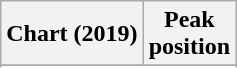<table class="wikitable sortable plainrowheaders" style="text-align:center">
<tr>
<th scope="col">Chart (2019)</th>
<th scope="col">Peak<br>position</th>
</tr>
<tr>
</tr>
<tr>
</tr>
<tr>
</tr>
<tr>
</tr>
</table>
